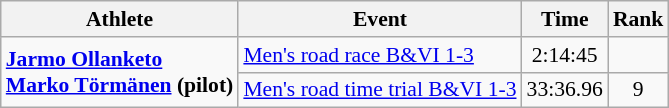<table class=wikitable style="font-size:90%">
<tr>
<th>Athlete</th>
<th>Event</th>
<th>Time</th>
<th>Rank</th>
</tr>
<tr>
<td rowspan="2"><strong><a href='#'>Jarmo Ollanketo</a><br> <a href='#'>Marko Törmänen</a> (pilot)</strong></td>
<td><a href='#'>Men's road race B&VI 1-3</a></td>
<td style="text-align:center;">2:14:45</td>
<td style="text-align:center;"></td>
</tr>
<tr>
<td><a href='#'>Men's road time trial B&VI 1-3</a></td>
<td style="text-align:center;">33:36.96</td>
<td style="text-align:center;">9</td>
</tr>
</table>
